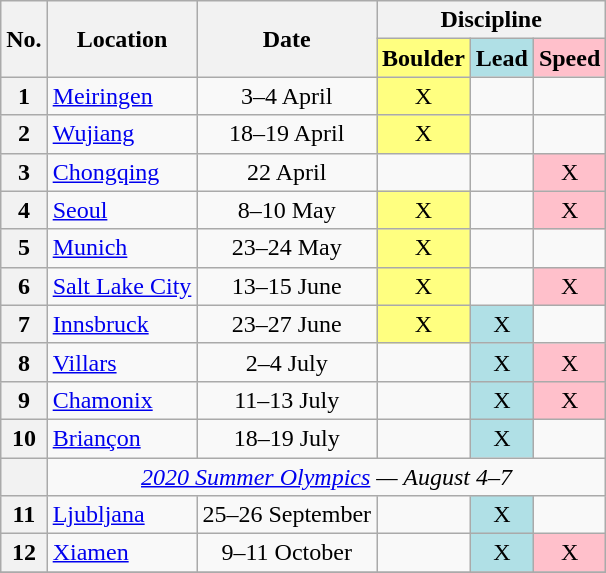<table class="wikitable">
<tr>
<th rowspan=2>No.</th>
<th rowspan=2>Location</th>
<th rowspan=2>Date</th>
<th colspan=3>Discipline</th>
</tr>
<tr>
<th align="center" style="background: #ffff80">Boulder</th>
<th align="center" style="background: PowderBlue">Lead</th>
<th align="center" style="background: Pink">Speed</th>
</tr>
<tr>
<th align="center">1</th>
<td> <a href='#'>Meiringen</a></td>
<td align="center">3–4 April</td>
<td align="center" style="background: #ffff80">X</td>
<td></td>
<td></td>
</tr>
<tr>
<th align="center">2</th>
<td> <a href='#'>Wujiang</a></td>
<td align="center">18–19 April</td>
<td align="center" style="background: #ffff80">X</td>
<td></td>
<td></td>
</tr>
<tr>
<th align="center">3</th>
<td> <a href='#'>Chongqing</a></td>
<td align="center">22 April</td>
<td></td>
<td></td>
<td align="center" style="background: Pink">X</td>
</tr>
<tr>
<th align="center">4</th>
<td> <a href='#'>Seoul</a></td>
<td align="center">8–10 May</td>
<td align="center" style="background: #ffff80">X</td>
<td></td>
<td align="center" style="background: Pink">X</td>
</tr>
<tr>
<th align="center">5</th>
<td> <a href='#'>Munich</a></td>
<td align = "center">23–24 May</td>
<td align="center" style="background: #ffff80">X</td>
<td></td>
<td></td>
</tr>
<tr>
<th align="center">6</th>
<td> <a href='#'>Salt Lake City</a></td>
<td align="center">13–15 June</td>
<td align="center" style="background: #ffff80">X</td>
<td></td>
<td align="center" style="background: Pink">X</td>
</tr>
<tr>
<th align="center">7</th>
<td> <a href='#'>Innsbruck</a></td>
<td align="center">23–27 June</td>
<td align="center" style="background: #ffff80">X</td>
<td align="center" style="background: PowderBlue">X</td>
<td></td>
</tr>
<tr>
<th align="center">8</th>
<td> <a href='#'>Villars</a></td>
<td align="center">2–4 July</td>
<td></td>
<td align="center" style="background: PowderBlue">X</td>
<td align="center" style="background: Pink">X</td>
</tr>
<tr>
<th align="center">9</th>
<td> <a href='#'>Chamonix</a></td>
<td align="center">11–13 July</td>
<td></td>
<td align="center" style="background: PowderBlue">X</td>
<td align="center" style="background: Pink">X</td>
</tr>
<tr>
<th align="center">10</th>
<td> <a href='#'>Briançon</a></td>
<td align="center">18–19 July</td>
<td></td>
<td align="center" style="background: PowderBlue">X</td>
<td></td>
</tr>
<tr>
<th></th>
<td colspan="5" align="center"> <em><a href='#'>2020 Summer Olympics</a> — August 4–7</em></td>
</tr>
<tr>
<th align="center">11</th>
<td> <a href='#'>Ljubljana</a></td>
<td align="center">25–26 September</td>
<td></td>
<td align="center" style="background: PowderBlue">X</td>
<td></td>
</tr>
<tr>
<th align="center">12</th>
<td> <a href='#'>Xiamen</a></td>
<td align="center">9–11 October</td>
<td></td>
<td align="center" style="background: PowderBlue">X</td>
<td align="center" style="background: Pink">X</td>
</tr>
<tr>
</tr>
</table>
